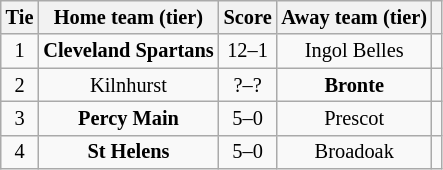<table class="wikitable" style="text-align:center; font-size:85%">
<tr>
<th>Tie</th>
<th>Home team (tier)</th>
<th>Score</th>
<th>Away team (tier)</th>
<th></th>
</tr>
<tr>
<td align="center">1</td>
<td><strong>Cleveland Spartans</strong></td>
<td align="center">12–1</td>
<td>Ingol Belles</td>
<td></td>
</tr>
<tr>
<td align="center">2</td>
<td>Kilnhurst</td>
<td align="center">?–?</td>
<td><strong>Bronte</strong></td>
<td></td>
</tr>
<tr>
<td align="center">3</td>
<td><strong>Percy Main</strong></td>
<td align="center">5–0</td>
<td>Prescot</td>
<td></td>
</tr>
<tr>
<td align="center">4</td>
<td><strong>St Helens</strong></td>
<td align="center">5–0</td>
<td>Broadoak</td>
<td></td>
</tr>
</table>
